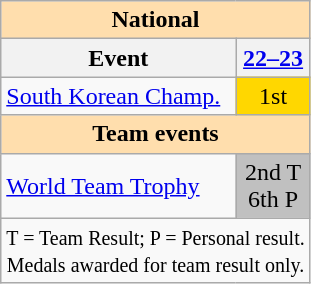<table class="wikitable" style="text-align:center">
<tr>
<th style="background-color: #ffdead; " colspan=2 align=center>National</th>
</tr>
<tr>
<th>Event</th>
<th><a href='#'>22–23</a></th>
</tr>
<tr>
<td align=left><a href='#'>South Korean Champ.</a></td>
<td bgcolor=gold>1st</td>
</tr>
<tr>
<th style="background-color: #ffdead;" colspan=2 align=center>Team events</th>
</tr>
<tr>
<td align=left><a href='#'>World Team Trophy</a></td>
<td bgcolor=silver>2nd T <br> 6th P</td>
</tr>
<tr>
<td colspan=2 align=center><small> T = Team Result; P = Personal result. <br> Medals awarded for team result only.</small></td>
</tr>
</table>
